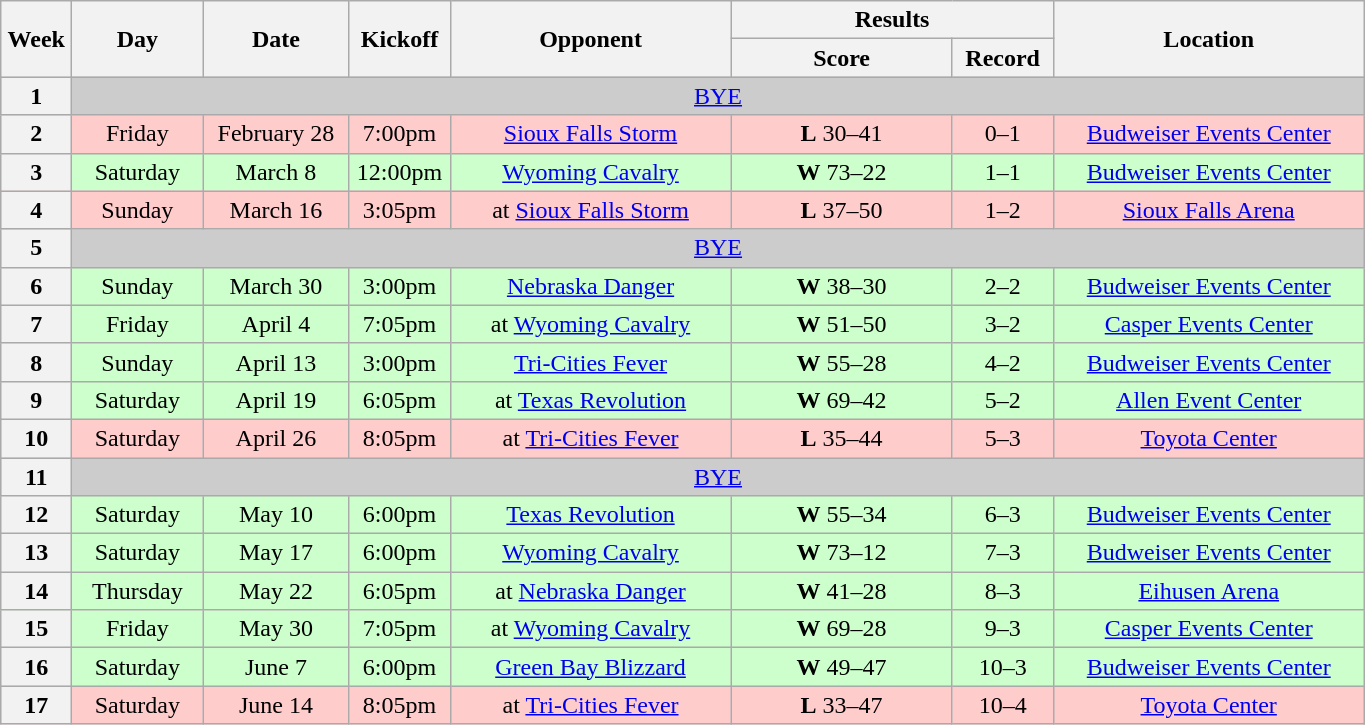<table class="wikitable">
<tr>
<th rowspan="2" width="40">Week</th>
<th rowspan="2" width="80">Day</th>
<th rowspan="2" width="90">Date</th>
<th rowspan="2" width="60">Kickoff</th>
<th rowspan="2" width="180">Opponent</th>
<th colspan="2" width="200">Results</th>
<th rowspan="2" width="200">Location</th>
</tr>
<tr>
<th width="140">Score</th>
<th width="60">Record</th>
</tr>
<tr align="center" bgcolor="#CCCCCC">
<th>1</th>
<td colSpan=7><a href='#'>BYE</a></td>
</tr>
<tr align="center" bgcolor="#FFCCCC">
<th>2</th>
<td>Friday</td>
<td>February 28</td>
<td>7:00pm</td>
<td><a href='#'>Sioux Falls Storm</a></td>
<td><strong>L</strong> 30–41</td>
<td>0–1</td>
<td><a href='#'>Budweiser Events Center</a></td>
</tr>
<tr align="center" bgcolor="#CCFFCC">
<th>3</th>
<td>Saturday</td>
<td>March 8</td>
<td>12:00pm</td>
<td><a href='#'>Wyoming Cavalry</a></td>
<td><strong>W</strong> 73–22</td>
<td>1–1</td>
<td><a href='#'>Budweiser Events Center</a></td>
</tr>
<tr align="center" bgcolor="#FFCCCC">
<th>4</th>
<td>Sunday</td>
<td>March 16</td>
<td>3:05pm</td>
<td>at <a href='#'>Sioux Falls Storm</a></td>
<td><strong>L</strong> 37–50</td>
<td>1–2</td>
<td><a href='#'>Sioux Falls Arena</a></td>
</tr>
<tr align="center" bgcolor="#CCCCCC">
<th>5</th>
<td colSpan=7><a href='#'>BYE</a></td>
</tr>
<tr align="center" bgcolor="#CCFFCC">
<th>6</th>
<td>Sunday</td>
<td>March 30</td>
<td>3:00pm</td>
<td><a href='#'>Nebraska Danger</a></td>
<td><strong>W</strong> 38–30</td>
<td>2–2</td>
<td><a href='#'>Budweiser Events Center</a></td>
</tr>
<tr align="center" bgcolor="#CCFFCC">
<th>7</th>
<td>Friday</td>
<td>April 4</td>
<td>7:05pm</td>
<td>at <a href='#'>Wyoming Cavalry</a></td>
<td><strong>W</strong> 51–50</td>
<td>3–2</td>
<td><a href='#'>Casper Events Center</a></td>
</tr>
<tr align="center" bgcolor="#CCFFCC">
<th>8</th>
<td>Sunday</td>
<td>April 13</td>
<td>3:00pm</td>
<td><a href='#'>Tri-Cities Fever</a></td>
<td><strong>W</strong> 55–28</td>
<td>4–2</td>
<td><a href='#'>Budweiser Events Center</a></td>
</tr>
<tr align="center" bgcolor="#CCFFCC">
<th>9</th>
<td>Saturday</td>
<td>April 19</td>
<td>6:05pm</td>
<td>at <a href='#'>Texas Revolution</a></td>
<td><strong>W</strong> 69–42</td>
<td>5–2</td>
<td><a href='#'>Allen Event Center</a></td>
</tr>
<tr align="center" bgcolor="#FFCCCC">
<th>10</th>
<td>Saturday</td>
<td>April 26</td>
<td>8:05pm</td>
<td>at <a href='#'>Tri-Cities Fever</a></td>
<td><strong>L</strong> 35–44</td>
<td>5–3</td>
<td><a href='#'>Toyota Center</a></td>
</tr>
<tr align="center" bgcolor="#CCCCCC">
<th>11</th>
<td colSpan=7><a href='#'>BYE</a></td>
</tr>
<tr align="center" bgcolor="#CCFFCC">
<th>12</th>
<td>Saturday</td>
<td>May 10</td>
<td>6:00pm</td>
<td><a href='#'>Texas Revolution</a></td>
<td><strong>W</strong> 55–34</td>
<td>6–3</td>
<td><a href='#'>Budweiser Events Center</a></td>
</tr>
<tr align="center" bgcolor="#CCFFCC">
<th>13</th>
<td>Saturday</td>
<td>May 17</td>
<td>6:00pm</td>
<td><a href='#'>Wyoming Cavalry</a></td>
<td><strong>W</strong> 73–12</td>
<td>7–3</td>
<td><a href='#'>Budweiser Events Center</a></td>
</tr>
<tr align="center" bgcolor="#CCFFCC">
<th>14</th>
<td>Thursday</td>
<td>May 22</td>
<td>6:05pm</td>
<td>at <a href='#'>Nebraska Danger</a></td>
<td><strong>W</strong> 41–28</td>
<td>8–3</td>
<td><a href='#'>Eihusen Arena</a></td>
</tr>
<tr align="center" bgcolor="#CCFFCC">
<th>15</th>
<td>Friday</td>
<td>May 30</td>
<td>7:05pm</td>
<td>at <a href='#'>Wyoming Cavalry</a></td>
<td><strong>W</strong> 69–28</td>
<td>9–3</td>
<td><a href='#'>Casper Events Center</a></td>
</tr>
<tr align="center" bgcolor="#CCFFCC">
<th>16</th>
<td>Saturday</td>
<td>June 7</td>
<td>6:00pm</td>
<td><a href='#'>Green Bay Blizzard</a></td>
<td><strong>W</strong> 49–47</td>
<td>10–3</td>
<td><a href='#'>Budweiser Events Center</a></td>
</tr>
<tr align="center" bgcolor="#FFCCCC">
<th>17</th>
<td>Saturday</td>
<td>June 14</td>
<td>8:05pm</td>
<td>at <a href='#'>Tri-Cities Fever</a></td>
<td><strong>L</strong> 33–47</td>
<td>10–4</td>
<td><a href='#'>Toyota Center</a></td>
</tr>
</table>
